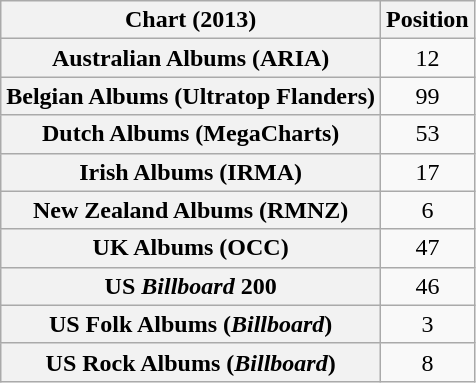<table class="wikitable sortable plainrowheaders" style="text-align:center">
<tr>
<th scope="col">Chart (2013)</th>
<th scope="col">Position</th>
</tr>
<tr>
<th scope="row">Australian Albums (ARIA)</th>
<td>12</td>
</tr>
<tr>
<th scope="row">Belgian Albums (Ultratop Flanders)</th>
<td>99</td>
</tr>
<tr>
<th scope="row">Dutch Albums (MegaCharts)</th>
<td>53</td>
</tr>
<tr>
<th scope="row">Irish Albums (IRMA)</th>
<td>17</td>
</tr>
<tr>
<th scope="row">New Zealand Albums (RMNZ)</th>
<td>6</td>
</tr>
<tr>
<th scope="row">UK Albums (OCC)</th>
<td>47</td>
</tr>
<tr>
<th scope="row">US <em>Billboard</em> 200</th>
<td>46</td>
</tr>
<tr>
<th scope="row">US Folk Albums (<em>Billboard</em>)</th>
<td>3</td>
</tr>
<tr>
<th scope="row">US Rock Albums (<em>Billboard</em>)</th>
<td>8</td>
</tr>
</table>
